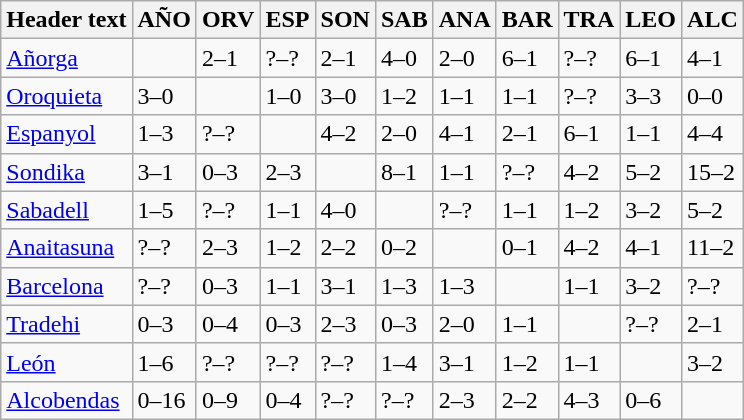<table class="wikitable">
<tr>
<th>Header text</th>
<th>AÑO</th>
<th>ORV</th>
<th>ESP</th>
<th>SON</th>
<th>SAB</th>
<th>ANA</th>
<th>BAR</th>
<th>TRA</th>
<th>LEO</th>
<th>ALC</th>
</tr>
<tr>
<td><a href='#'>Añorga</a></td>
<td></td>
<td>2–1</td>
<td>?–?</td>
<td>2–1</td>
<td>4–0</td>
<td>2–0</td>
<td>6–1</td>
<td>?–?</td>
<td>6–1</td>
<td>4–1</td>
</tr>
<tr>
<td><a href='#'>Oroquieta</a></td>
<td>3–0</td>
<td></td>
<td>1–0</td>
<td>3–0</td>
<td>1–2</td>
<td>1–1</td>
<td>1–1</td>
<td>?–?</td>
<td>3–3</td>
<td>0–0</td>
</tr>
<tr>
<td><a href='#'>Espanyol</a></td>
<td>1–3</td>
<td>?–?</td>
<td></td>
<td>4–2</td>
<td>2–0</td>
<td>4–1</td>
<td>2–1</td>
<td>6–1</td>
<td>1–1</td>
<td>4–4</td>
</tr>
<tr>
<td><a href='#'>Sondika</a></td>
<td>3–1</td>
<td>0–3</td>
<td>2–3</td>
<td></td>
<td>8–1</td>
<td>1–1</td>
<td>?–?</td>
<td>4–2</td>
<td>5–2</td>
<td>15–2</td>
</tr>
<tr>
<td><a href='#'>Sabadell</a></td>
<td>1–5</td>
<td>?–?</td>
<td>1–1</td>
<td>4–0</td>
<td></td>
<td>?–?</td>
<td>1–1</td>
<td>1–2</td>
<td>3–2</td>
<td>5–2</td>
</tr>
<tr>
<td><a href='#'>Anaitasuna</a></td>
<td>?–?</td>
<td>2–3</td>
<td>1–2</td>
<td>2–2</td>
<td>0–2</td>
<td></td>
<td>0–1</td>
<td>4–2</td>
<td>4–1</td>
<td>11–2</td>
</tr>
<tr>
<td><a href='#'>Barcelona</a></td>
<td>?–?</td>
<td>0–3</td>
<td>1–1</td>
<td>3–1</td>
<td>1–3</td>
<td>1–3</td>
<td></td>
<td>1–1</td>
<td>3–2</td>
<td>?–?</td>
</tr>
<tr>
<td><a href='#'>Tradehi</a></td>
<td>0–3</td>
<td>0–4</td>
<td>0–3</td>
<td>2–3</td>
<td>0–3</td>
<td>2–0</td>
<td>1–1</td>
<td></td>
<td>?–?</td>
<td>2–1</td>
</tr>
<tr>
<td><a href='#'>León</a></td>
<td>1–6</td>
<td>?–?</td>
<td>?–?</td>
<td>?–?</td>
<td>1–4</td>
<td>3–1</td>
<td>1–2</td>
<td>1–1</td>
<td></td>
<td>3–2</td>
</tr>
<tr>
<td><a href='#'>Alcobendas</a></td>
<td>0–16</td>
<td>0–9</td>
<td>0–4</td>
<td>?–?</td>
<td>?–?</td>
<td>2–3</td>
<td>2–2</td>
<td>4–3</td>
<td>0–6</td>
<td></td>
</tr>
</table>
